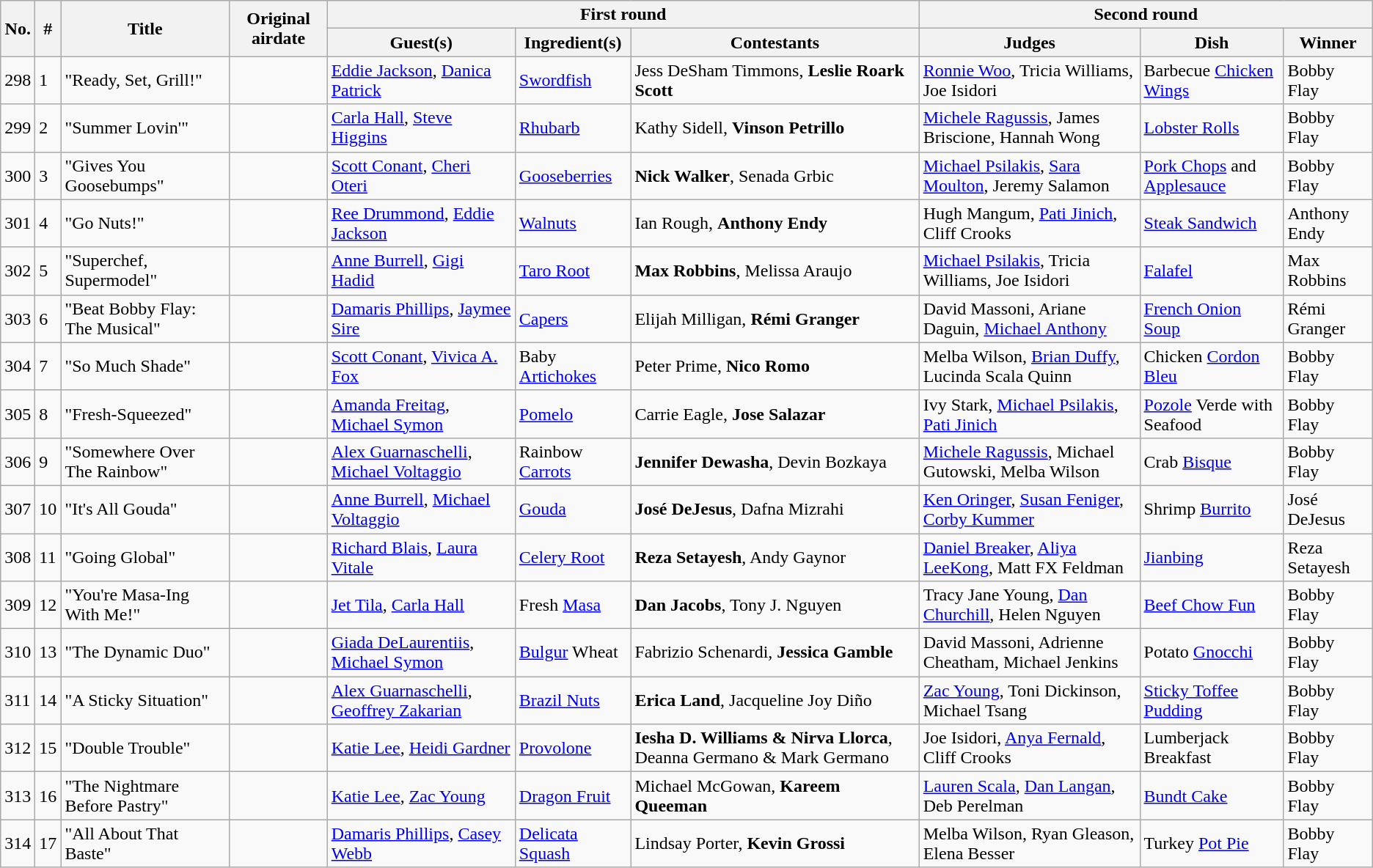<table class="wikitable">
<tr>
<th rowspan="2">No.</th>
<th rowspan="2">#</th>
<th rowspan="2">Title</th>
<th rowspan="2">Original airdate</th>
<th colspan="3">First round</th>
<th colspan="3">Second round</th>
</tr>
<tr>
<th>Guest(s)</th>
<th>Ingredient(s)</th>
<th>Contestants</th>
<th>Judges</th>
<th>Dish</th>
<th>Winner</th>
</tr>
<tr>
<td>298</td>
<td>1</td>
<td>"Ready, Set, Grill!"</td>
<td></td>
<td><a href='#'>Eddie Jackson</a>, <a href='#'>Danica Patrick</a></td>
<td><a href='#'>Swordfish</a></td>
<td>Jess DeSham Timmons, <strong>Leslie Roark Scott</strong></td>
<td><a href='#'>Ronnie Woo</a>, Tricia Williams, Joe Isidori</td>
<td>Barbecue <a href='#'>Chicken Wings</a></td>
<td>Bobby Flay</td>
</tr>
<tr>
<td>299</td>
<td>2</td>
<td>"Summer Lovin'"</td>
<td></td>
<td><a href='#'>Carla Hall</a>, <a href='#'>Steve Higgins</a></td>
<td><a href='#'>Rhubarb</a></td>
<td>Kathy Sidell, <strong>Vinson Petrillo</strong></td>
<td><a href='#'>Michele Ragussis</a>, James Briscione, Hannah Wong</td>
<td><a href='#'>Lobster Rolls</a></td>
<td>Bobby Flay</td>
</tr>
<tr>
<td>300</td>
<td>3</td>
<td>"Gives You Goosebumps"</td>
<td></td>
<td><a href='#'>Scott Conant</a>, <a href='#'>Cheri Oteri</a></td>
<td><a href='#'>Gooseberries</a></td>
<td><strong>Nick Walker</strong>, Senada Grbic</td>
<td><a href='#'>Michael Psilakis</a>, <a href='#'>Sara Moulton</a>, Jeremy Salamon</td>
<td><a href='#'>Pork Chops</a> and <a href='#'>Applesauce</a></td>
<td>Bobby Flay</td>
</tr>
<tr>
<td>301</td>
<td>4</td>
<td>"Go Nuts!"</td>
<td></td>
<td><a href='#'>Ree Drummond</a>, <a href='#'>Eddie Jackson</a></td>
<td><a href='#'>Walnuts</a></td>
<td>Ian Rough, <strong>Anthony Endy</strong></td>
<td>Hugh Mangum, <a href='#'>Pati Jinich</a>, Cliff Crooks</td>
<td><a href='#'>Steak Sandwich</a></td>
<td>Anthony Endy</td>
</tr>
<tr>
<td>302</td>
<td>5</td>
<td>"Superchef, Supermodel"</td>
<td></td>
<td><a href='#'>Anne Burrell</a>, <a href='#'>Gigi Hadid</a></td>
<td><a href='#'>Taro Root</a></td>
<td><strong>Max Robbins</strong>, Melissa Araujo</td>
<td><a href='#'>Michael Psilakis</a>, Tricia Williams, Joe Isidori</td>
<td><a href='#'>Falafel</a></td>
<td>Max Robbins</td>
</tr>
<tr>
<td>303</td>
<td>6</td>
<td>"Beat Bobby Flay: The Musical"</td>
<td></td>
<td><a href='#'>Damaris Phillips</a>, <a href='#'>Jaymee Sire</a></td>
<td><a href='#'>Capers</a></td>
<td>Elijah Milligan, <strong>Rémi Granger</strong></td>
<td>David Massoni, Ariane Daguin, <a href='#'>Michael Anthony</a></td>
<td><a href='#'>French Onion Soup</a></td>
<td>Rémi Granger</td>
</tr>
<tr>
<td>304</td>
<td>7</td>
<td>"So Much Shade"</td>
<td></td>
<td><a href='#'>Scott Conant</a>, <a href='#'>Vivica A. Fox</a></td>
<td>Baby <a href='#'>Artichokes</a></td>
<td>Peter Prime, <strong>Nico Romo</strong></td>
<td>Melba Wilson, <a href='#'>Brian Duffy</a>, Lucinda Scala Quinn</td>
<td>Chicken <a href='#'>Cordon Bleu</a></td>
<td>Bobby Flay</td>
</tr>
<tr>
<td>305</td>
<td>8</td>
<td>"Fresh-Squeezed"</td>
<td></td>
<td><a href='#'>Amanda Freitag</a>, <a href='#'>Michael Symon</a></td>
<td><a href='#'>Pomelo</a></td>
<td>Carrie Eagle, <strong>Jose Salazar</strong></td>
<td>Ivy Stark, <a href='#'>Michael Psilakis</a>, <a href='#'>Pati Jinich</a></td>
<td><a href='#'>Pozole</a> Verde with Seafood</td>
<td>Bobby Flay</td>
</tr>
<tr>
<td>306</td>
<td>9</td>
<td>"Somewhere Over The Rainbow"</td>
<td></td>
<td><a href='#'>Alex Guarnaschelli</a>, <a href='#'>Michael Voltaggio</a></td>
<td>Rainbow <a href='#'>Carrots</a></td>
<td><strong>Jennifer Dewasha</strong>, Devin Bozkaya</td>
<td><a href='#'>Michele Ragussis</a>, Michael Gutowski, Melba Wilson</td>
<td>Crab <a href='#'>Bisque</a></td>
<td>Bobby Flay</td>
</tr>
<tr>
<td>307</td>
<td>10</td>
<td>"It's All Gouda"</td>
<td></td>
<td><a href='#'>Anne Burrell</a>, <a href='#'>Michael Voltaggio</a></td>
<td><a href='#'>Gouda</a></td>
<td><strong>José DeJesus</strong>, Dafna Mizrahi</td>
<td><a href='#'>Ken Oringer</a>, <a href='#'>Susan Feniger</a>, <a href='#'>Corby Kummer</a></td>
<td>Shrimp <a href='#'>Burrito</a></td>
<td>José DeJesus</td>
</tr>
<tr>
<td>308</td>
<td>11</td>
<td>"Going Global"</td>
<td></td>
<td><a href='#'>Richard Blais</a>, <a href='#'>Laura Vitale</a></td>
<td><a href='#'>Celery Root</a></td>
<td><strong>Reza Setayesh</strong>, Andy Gaynor</td>
<td><a href='#'>Daniel Breaker</a>, <a href='#'>Aliya LeeKong</a>, Matt FX Feldman</td>
<td><a href='#'>Jianbing</a></td>
<td>Reza Setayesh</td>
</tr>
<tr>
<td>309</td>
<td>12</td>
<td>"You're Masa-Ing With Me!"</td>
<td></td>
<td><a href='#'>Jet Tila</a>, <a href='#'>Carla Hall</a></td>
<td>Fresh <a href='#'>Masa</a></td>
<td><strong>Dan Jacobs</strong>, Tony J. Nguyen</td>
<td>Tracy Jane Young, <a href='#'>Dan Churchill</a>, Helen Nguyen</td>
<td><a href='#'>Beef Chow Fun</a></td>
<td>Bobby Flay</td>
</tr>
<tr>
<td>310</td>
<td>13</td>
<td>"The Dynamic Duo"</td>
<td></td>
<td><a href='#'>Giada DeLaurentiis</a>, <a href='#'>Michael Symon</a></td>
<td><a href='#'>Bulgur</a> Wheat</td>
<td>Fabrizio Schenardi, <strong>Jessica Gamble</strong></td>
<td>David Massoni, Adrienne Cheatham, Michael Jenkins</td>
<td>Potato <a href='#'>Gnocchi</a></td>
<td>Bobby Flay</td>
</tr>
<tr>
<td>311</td>
<td>14</td>
<td>"A Sticky Situation"</td>
<td></td>
<td><a href='#'>Alex Guarnaschelli</a>, <a href='#'>Geoffrey Zakarian</a></td>
<td><a href='#'>Brazil Nuts</a></td>
<td><strong>Erica Land</strong>, Jacqueline Joy Diño</td>
<td><a href='#'>Zac Young</a>, Toni Dickinson, Michael Tsang</td>
<td><a href='#'>Sticky Toffee Pudding</a></td>
<td>Bobby Flay</td>
</tr>
<tr>
<td>312</td>
<td>15</td>
<td>"Double Trouble"</td>
<td></td>
<td><a href='#'>Katie Lee</a>, <a href='#'>Heidi Gardner</a></td>
<td><a href='#'>Provolone</a></td>
<td><strong>Iesha D. Williams & Nirva Llorca</strong>, Deanna Germano & Mark Germano</td>
<td>Joe Isidori, <a href='#'>Anya Fernald</a>, Cliff Crooks</td>
<td>Lumberjack Breakfast</td>
<td>Bobby Flay</td>
</tr>
<tr>
<td>313</td>
<td>16</td>
<td>"The Nightmare Before Pastry"</td>
<td></td>
<td><a href='#'>Katie Lee</a>, <a href='#'>Zac Young</a></td>
<td><a href='#'>Dragon Fruit</a></td>
<td>Michael McGowan, <strong>Kareem Queeman</strong></td>
<td><a href='#'>Lauren Scala</a>, <a href='#'>Dan Langan</a>, Deb Perelman</td>
<td><a href='#'>Bundt Cake</a></td>
<td>Bobby Flay</td>
</tr>
<tr>
<td>314</td>
<td>17</td>
<td>"All About That Baste"</td>
<td></td>
<td><a href='#'>Damaris Phillips</a>, <a href='#'>Casey Webb</a></td>
<td><a href='#'>Delicata Squash</a></td>
<td>Lindsay Porter, <strong>Kevin Grossi</strong></td>
<td>Melba Wilson, Ryan Gleason, Elena Besser</td>
<td>Turkey <a href='#'>Pot Pie</a></td>
<td>Bobby Flay</td>
</tr>
</table>
